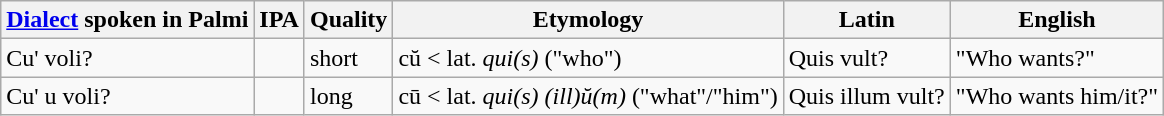<table class="wikitable">
<tr>
<th><a href='#'>Dialect</a> spoken in Palmi</th>
<th>IPA</th>
<th>Quality</th>
<th>Etymology</th>
<th>Latin</th>
<th>English</th>
</tr>
<tr>
<td>Cu' voli?</td>
<td></td>
<td>short</td>
<td>cŭ < lat. <em>qui(s)</em> ("who")</td>
<td>Quis vult?</td>
<td>"Who wants?"</td>
</tr>
<tr>
<td>Cu' u voli?</td>
<td></td>
<td>long</td>
<td>cū < lat. <em>qui(s) (ill)ŭ(m)</em> ("what"/"him")</td>
<td>Quis illum vult?</td>
<td>"Who wants him/it?"</td>
</tr>
</table>
